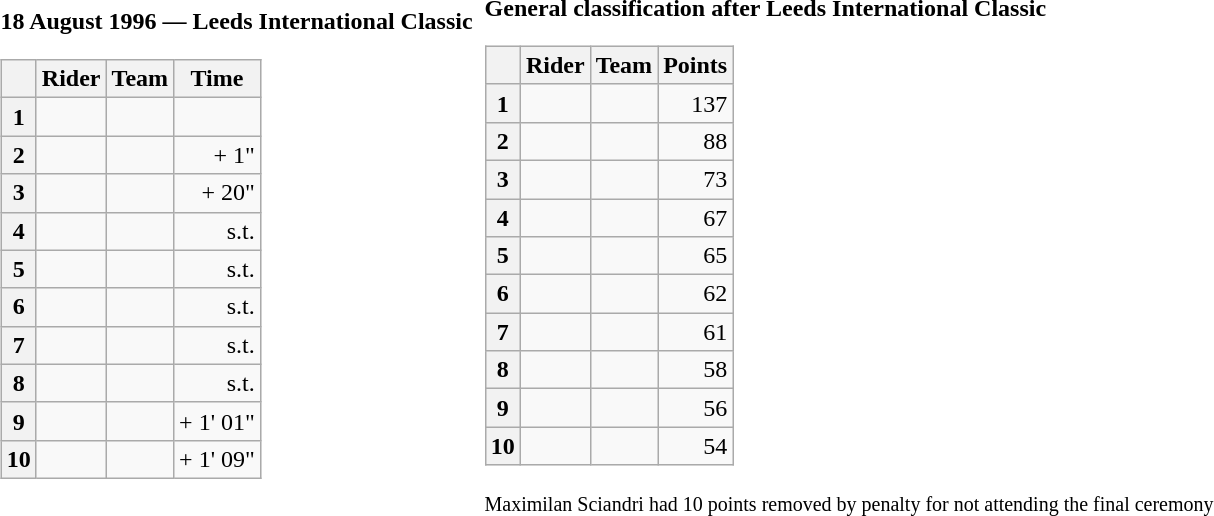<table>
<tr>
<td><strong>18 August 1996 — Leeds International Classic </strong><br><table class="wikitable">
<tr>
<th></th>
<th>Rider</th>
<th>Team</th>
<th>Time</th>
</tr>
<tr>
<th>1</th>
<td></td>
<td></td>
<td align="right"></td>
</tr>
<tr>
<th>2</th>
<td></td>
<td></td>
<td align="right">+ 1"</td>
</tr>
<tr>
<th>3</th>
<td> </td>
<td></td>
<td align="right">+ 20"</td>
</tr>
<tr>
<th>4</th>
<td></td>
<td></td>
<td align="right">s.t.</td>
</tr>
<tr>
<th>5</th>
<td></td>
<td></td>
<td align="right">s.t.</td>
</tr>
<tr>
<th>6</th>
<td></td>
<td></td>
<td align="right">s.t.</td>
</tr>
<tr>
<th>7</th>
<td></td>
<td></td>
<td align="right">s.t.</td>
</tr>
<tr>
<th>8</th>
<td></td>
<td></td>
<td align="right">s.t.</td>
</tr>
<tr>
<th>9</th>
<td></td>
<td></td>
<td align="right">+ 1' 01"</td>
</tr>
<tr>
<th>10</th>
<td></td>
<td></td>
<td align="right">+ 1' 09"</td>
</tr>
</table>
</td>
<td></td>
<td><strong>General classification after Leeds International Classic</strong><br><table class="wikitable">
<tr>
<th></th>
<th>Rider</th>
<th>Team</th>
<th>Points</th>
</tr>
<tr>
<th>1</th>
<td> </td>
<td></td>
<td align="right">137</td>
</tr>
<tr>
<th>2</th>
<td></td>
<td></td>
<td align="right">88</td>
</tr>
<tr>
<th>3</th>
<td></td>
<td></td>
<td align="right">73</td>
</tr>
<tr>
<th>4</th>
<td></td>
<td></td>
<td align="right">67</td>
</tr>
<tr>
<th>5</th>
<td></td>
<td></td>
<td align="right">65</td>
</tr>
<tr>
<th>6</th>
<td></td>
<td></td>
<td align="right">62</td>
</tr>
<tr>
<th>7</th>
<td></td>
<td></td>
<td align="right">61</td>
</tr>
<tr>
<th>8</th>
<td></td>
<td></td>
<td align="right">58</td>
</tr>
<tr>
<th>9</th>
<td></td>
<td></td>
<td align="right">56</td>
</tr>
<tr>
<th>10</th>
<td></td>
<td></td>
<td align="right">54</td>
</tr>
</table>
<small>Maximilan Sciandri had 10 points removed by penalty for not attending the final ceremony</small></td>
</tr>
</table>
